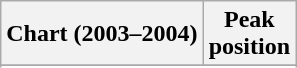<table class="wikitable sortable plainrowheaders" style="text-align:center">
<tr>
<th scope="col">Chart (2003–2004)</th>
<th scope="col">Peak<br>position</th>
</tr>
<tr>
</tr>
<tr>
</tr>
<tr>
</tr>
<tr>
</tr>
<tr>
</tr>
<tr>
</tr>
<tr>
</tr>
<tr>
</tr>
<tr>
</tr>
<tr>
</tr>
<tr>
</tr>
<tr>
</tr>
<tr>
</tr>
<tr>
</tr>
<tr>
</tr>
<tr>
</tr>
<tr>
</tr>
<tr>
</tr>
<tr>
</tr>
<tr>
</tr>
<tr>
</tr>
<tr>
</tr>
<tr>
</tr>
</table>
